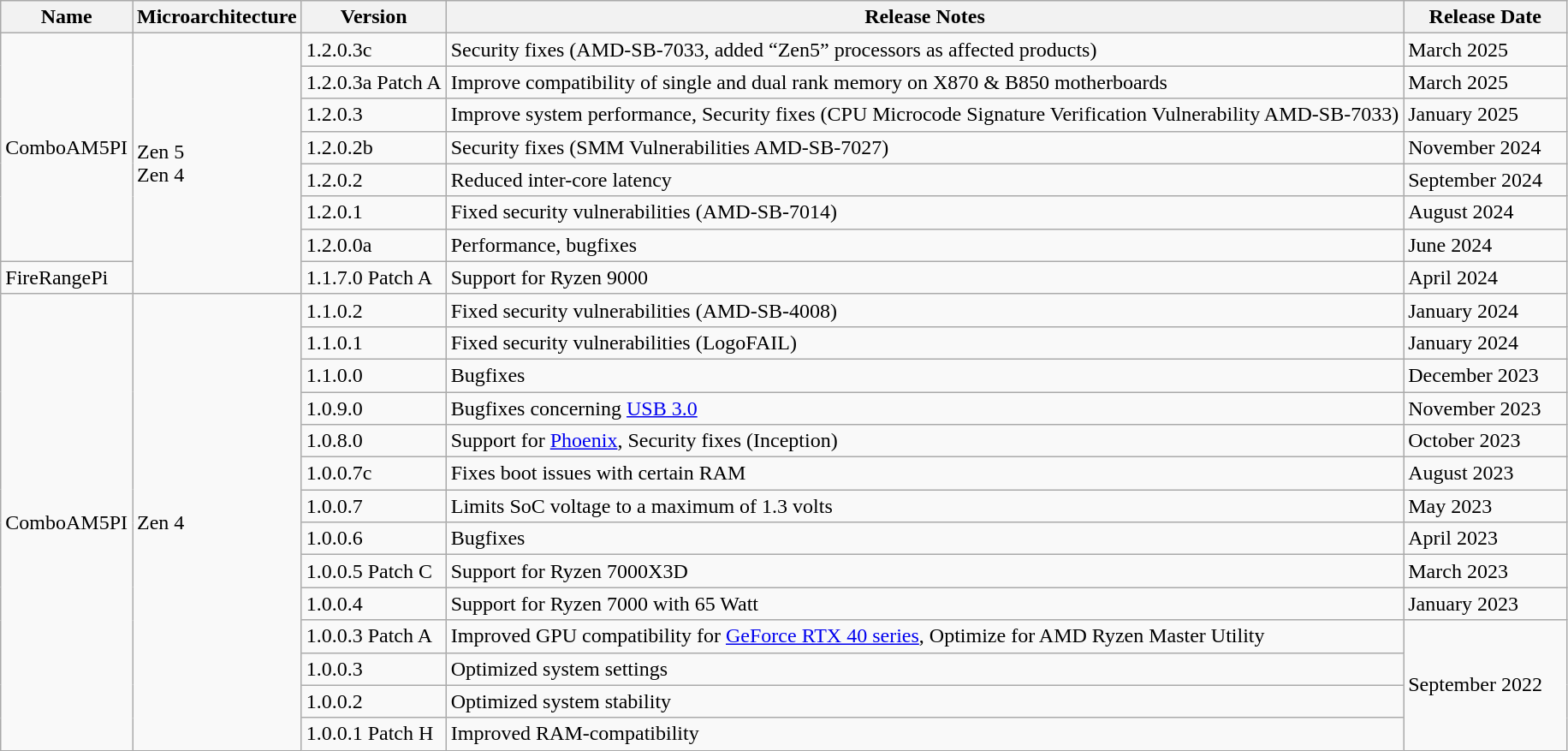<table class="wikitable">
<tr>
<th>Name</th>
<th>Microarchitecture</th>
<th>Version</th>
<th>Release Notes</th>
<th style="width: 120px;">Release Date</th>
</tr>
<tr>
<td rowspan="7">ComboAM5PI</td>
<td rowspan="8">Zen 5<br>Zen 4</td>
<td>1.2.0.3c</td>
<td>Security fixes (AMD-SB-7033, added “Zen5” processors as affected products)</td>
<td>March 2025</td>
</tr>
<tr>
<td>1.2.0.3a Patch A</td>
<td>Improve compatibility of single and dual rank memory on X870 & B850 motherboards</td>
<td>March 2025</td>
</tr>
<tr>
<td>1.2.0.3</td>
<td>Improve system performance, Security fixes (CPU Microcode Signature Verification Vulnerability AMD-SB-7033)</td>
<td>January 2025</td>
</tr>
<tr>
<td>1.2.0.2b</td>
<td>Security fixes (SMM Vulnerabilities AMD-SB-7027)</td>
<td>November 2024</td>
</tr>
<tr>
<td>1.2.0.2</td>
<td>Reduced inter-core latency</td>
<td>September 2024</td>
</tr>
<tr>
<td>1.2.0.1</td>
<td>Fixed security vulnerabilities (AMD-SB-7014)</td>
<td>August 2024</td>
</tr>
<tr>
<td>1.2.0.0a</td>
<td>Performance, bugfixes</td>
<td>June 2024</td>
</tr>
<tr>
<td>FireRangePi</td>
<td>1.1.7.0 Patch A</td>
<td>Support for Ryzen 9000</td>
<td>April 2024</td>
</tr>
<tr>
<td rowspan="14">ComboAM5PI</td>
<td rowspan="14">Zen 4</td>
<td>1.1.0.2</td>
<td>Fixed security vulnerabilities (AMD-SB-4008)</td>
<td>January 2024</td>
</tr>
<tr>
<td>1.1.0.1</td>
<td>Fixed security vulnerabilities (LogoFAIL)</td>
<td>January 2024</td>
</tr>
<tr>
<td>1.1.0.0</td>
<td>Bugfixes</td>
<td>December 2023</td>
</tr>
<tr>
<td>1.0.9.0</td>
<td>Bugfixes concerning <a href='#'>USB 3.0</a></td>
<td>November 2023</td>
</tr>
<tr>
<td>1.0.8.0</td>
<td>Support for <a href='#'>Phoenix</a>, Security fixes (Inception)</td>
<td>October 2023</td>
</tr>
<tr>
<td>1.0.0.7c</td>
<td>Fixes boot issues with certain RAM</td>
<td>August 2023</td>
</tr>
<tr>
<td>1.0.0.7</td>
<td>Limits SoC voltage to a maximum of 1.3 volts</td>
<td>May 2023</td>
</tr>
<tr>
<td>1.0.0.6</td>
<td>Bugfixes</td>
<td>April 2023</td>
</tr>
<tr>
<td>1.0.0.5 Patch C</td>
<td>Support for Ryzen 7000X3D</td>
<td>March 2023</td>
</tr>
<tr>
<td>1.0.0.4</td>
<td>Support for Ryzen 7000 with 65 Watt</td>
<td>January 2023</td>
</tr>
<tr>
<td>1.0.0.3 Patch A</td>
<td>Improved GPU compatibility for <a href='#'>GeForce RTX 40 series</a>, Optimize for AMD Ryzen Master Utility</td>
<td rowspan="4">September 2022</td>
</tr>
<tr>
<td>1.0.0.3</td>
<td>Optimized system settings</td>
</tr>
<tr>
<td>1.0.0.2</td>
<td>Optimized system stability</td>
</tr>
<tr>
<td>1.0.0.1 Patch H</td>
<td>Improved RAM-compatibility</td>
</tr>
</table>
